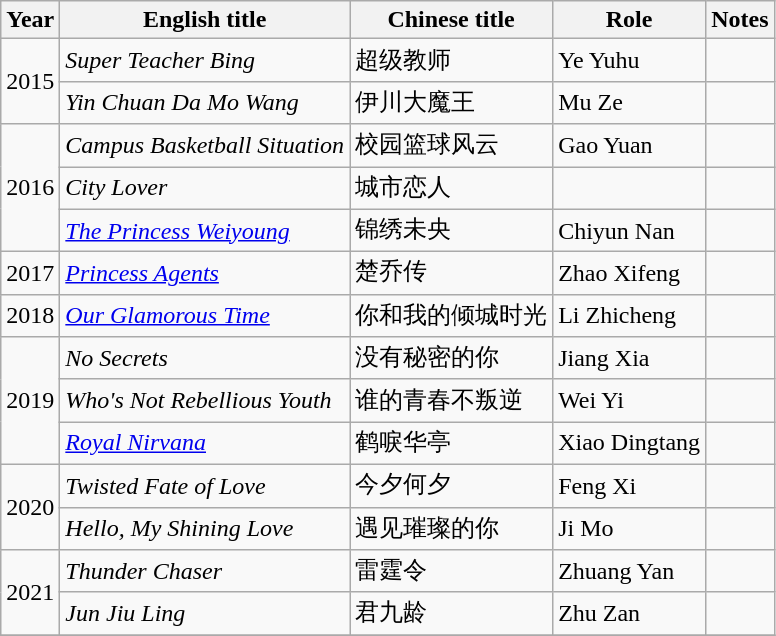<table class="wikitable">
<tr>
<th>Year</th>
<th>English title</th>
<th>Chinese title</th>
<th>Role</th>
<th>Notes</th>
</tr>
<tr>
<td rowspan=2>2015</td>
<td><em>Super Teacher Bing</em></td>
<td>超级教师</td>
<td>Ye Yuhu</td>
<td></td>
</tr>
<tr>
<td><em>Yin Chuan Da Mo Wang</em></td>
<td>伊川大魔王</td>
<td>Mu Ze</td>
<td></td>
</tr>
<tr>
<td rowspan=3>2016</td>
<td><em>Campus Basketball Situation</em></td>
<td>校园篮球风云</td>
<td>Gao Yuan</td>
<td></td>
</tr>
<tr>
<td><em>City Lover</em></td>
<td>城市恋人</td>
<td></td>
<td></td>
</tr>
<tr>
<td><em><a href='#'>The Princess Weiyoung</a></em></td>
<td>锦绣未央</td>
<td>Chiyun Nan</td>
<td></td>
</tr>
<tr>
<td>2017</td>
<td><em><a href='#'>Princess Agents</a></em></td>
<td>楚乔传</td>
<td>Zhao Xifeng</td>
<td></td>
</tr>
<tr>
<td>2018</td>
<td><em><a href='#'>Our Glamorous Time</a></em></td>
<td>你和我的倾城时光</td>
<td>Li Zhicheng</td>
<td></td>
</tr>
<tr>
<td rowspan=3>2019</td>
<td><em>No Secrets</em></td>
<td>没有秘密的你</td>
<td>Jiang Xia</td>
<td></td>
</tr>
<tr>
<td><em>Who's Not Rebellious Youth</em></td>
<td>谁的青春不叛逆</td>
<td>Wei Yi</td>
<td></td>
</tr>
<tr>
<td><em><a href='#'>Royal Nirvana</a></em></td>
<td>鹤唳华亭</td>
<td>Xiao Dingtang</td>
<td></td>
</tr>
<tr>
<td rowspan=2>2020</td>
<td><em>Twisted Fate of Love</em></td>
<td>今夕何夕</td>
<td>Feng Xi</td>
<td></td>
</tr>
<tr>
<td><em>Hello, My Shining Love</em></td>
<td>遇见璀璨的你</td>
<td>Ji Mo</td>
<td></td>
</tr>
<tr>
<td rowspan=2>2021</td>
<td><em>Thunder Chaser</em></td>
<td>雷霆令</td>
<td>Zhuang Yan</td>
<td></td>
</tr>
<tr>
<td><em>Jun Jiu Ling</em></td>
<td>君九龄</td>
<td>Zhu Zan</td>
<td></td>
</tr>
<tr>
</tr>
</table>
